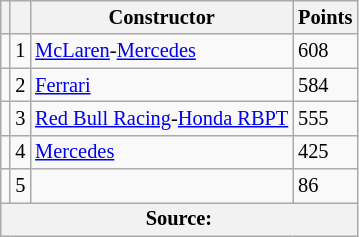<table class="wikitable" style="font-size: 85%;">
<tr>
<th scope="col"></th>
<th scope="col"></th>
<th scope="col">Constructor</th>
<th scope="col">Points</th>
</tr>
<tr>
<td align="left"></td>
<td align="center">1</td>
<td> <a href='#'>McLaren</a>-<a href='#'>Mercedes</a></td>
<td align="left">608</td>
</tr>
<tr>
<td align="left"></td>
<td align="center">2</td>
<td> <a href='#'>Ferrari</a></td>
<td align="left">584</td>
</tr>
<tr>
<td align="left"></td>
<td align="center">3</td>
<td> <a href='#'>Red Bull Racing</a>-<a href='#'>Honda RBPT</a></td>
<td align="left">555</td>
</tr>
<tr>
<td align="left"></td>
<td align="center">4</td>
<td> <a href='#'>Mercedes</a></td>
<td align="left">425</td>
</tr>
<tr>
<td align="left"></td>
<td align="center">5</td>
<td></td>
<td align="left">86</td>
</tr>
<tr>
<th colspan=4>Source:</th>
</tr>
</table>
